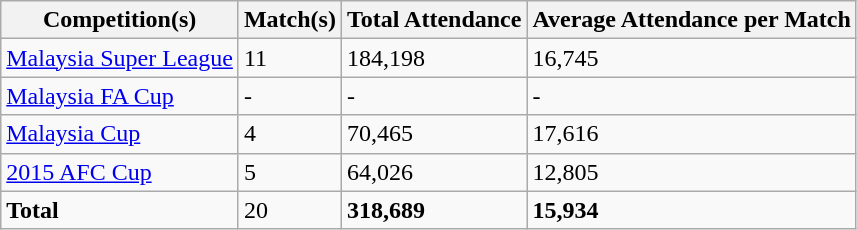<table class="wikitable">
<tr>
<th>Competition(s)</th>
<th>Match(s)</th>
<th>Total Attendance</th>
<th>Average Attendance per Match</th>
</tr>
<tr>
<td><a href='#'>Malaysia Super League</a></td>
<td>11</td>
<td>184,198</td>
<td>16,745</td>
</tr>
<tr>
<td><a href='#'>Malaysia FA Cup</a></td>
<td>-</td>
<td>-</td>
<td>-</td>
</tr>
<tr>
<td><a href='#'>Malaysia Cup</a></td>
<td>4</td>
<td>70,465</td>
<td>17,616</td>
</tr>
<tr>
<td><a href='#'>2015 AFC Cup</a></td>
<td>5</td>
<td>64,026</td>
<td>12,805</td>
</tr>
<tr>
<td><strong>Total</strong></td>
<td>20</td>
<td><strong>318,689</strong></td>
<td><strong>15,934</strong></td>
</tr>
</table>
